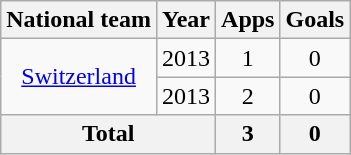<table class="wikitable" style="text-align:center">
<tr>
<th>National team</th>
<th>Year</th>
<th>Apps</th>
<th>Goals</th>
</tr>
<tr>
<td rowspan="2"><a href='#'>Switzerland</a></td>
<td>2013</td>
<td>1</td>
<td>0</td>
</tr>
<tr>
<td>2013</td>
<td>2</td>
<td>0</td>
</tr>
<tr>
<th colspan="2">Total</th>
<th>3</th>
<th>0</th>
</tr>
</table>
